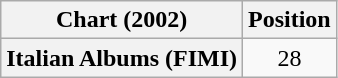<table class="wikitable sortable plainrowheaders" style="text-align:center">
<tr>
<th scope="col">Chart (2002)</th>
<th scope="col">Position</th>
</tr>
<tr>
<th scope="row">Italian Albums (FIMI)</th>
<td>28</td>
</tr>
</table>
